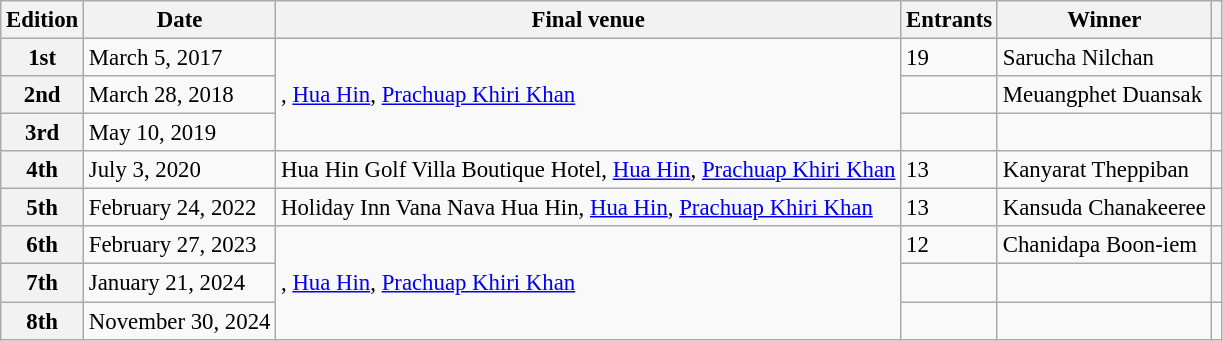<table class="wikitable defaultcenter col2left col3left col5left" style="font-size:95%;">
<tr>
<th>Edition</th>
<th>Date</th>
<th>Final venue</th>
<th>Entrants</th>
<th>Winner</th>
<th></th>
</tr>
<tr>
<th>1st</th>
<td>March 5, 2017</td>
<td rowspan=3>, <a href='#'>Hua Hin</a>, <a href='#'>Prachuap Khiri Khan</a></td>
<td>19</td>
<td>Sarucha Nilchan</td>
<td></td>
</tr>
<tr>
<th>2nd</th>
<td>March 28, 2018</td>
<td></td>
<td>Meuangphet Duansak</td>
<td></td>
</tr>
<tr>
<th>3rd</th>
<td>May 10, 2019</td>
<td></td>
<td></td>
<td></td>
</tr>
<tr>
<th>4th</th>
<td>July 3, 2020</td>
<td>Hua Hin Golf Villa Boutique Hotel, <a href='#'>Hua Hin</a>, <a href='#'>Prachuap Khiri Khan</a></td>
<td>13</td>
<td>Kanyarat Theppiban</td>
<td></td>
</tr>
<tr>
<th>5th</th>
<td>February 24, 2022</td>
<td>Holiday Inn Vana Nava Hua Hin, <a href='#'>Hua Hin</a>, <a href='#'>Prachuap Khiri Khan</a></td>
<td>13</td>
<td>Kansuda Chanakeeree</td>
<td></td>
</tr>
<tr>
<th>6th</th>
<td>February 27, 2023</td>
<td rowspan=3>, <a href='#'>Hua Hin</a>, <a href='#'>Prachuap Khiri Khan</a></td>
<td>12</td>
<td>Chanidapa Boon-iem</td>
<td></td>
</tr>
<tr>
<th>7th</th>
<td>January 21, 2024</td>
<td></td>
<td></td>
<td></td>
</tr>
<tr>
<th>8th</th>
<td>November 30, 2024</td>
<td></td>
<td></td>
<td></td>
</tr>
</table>
